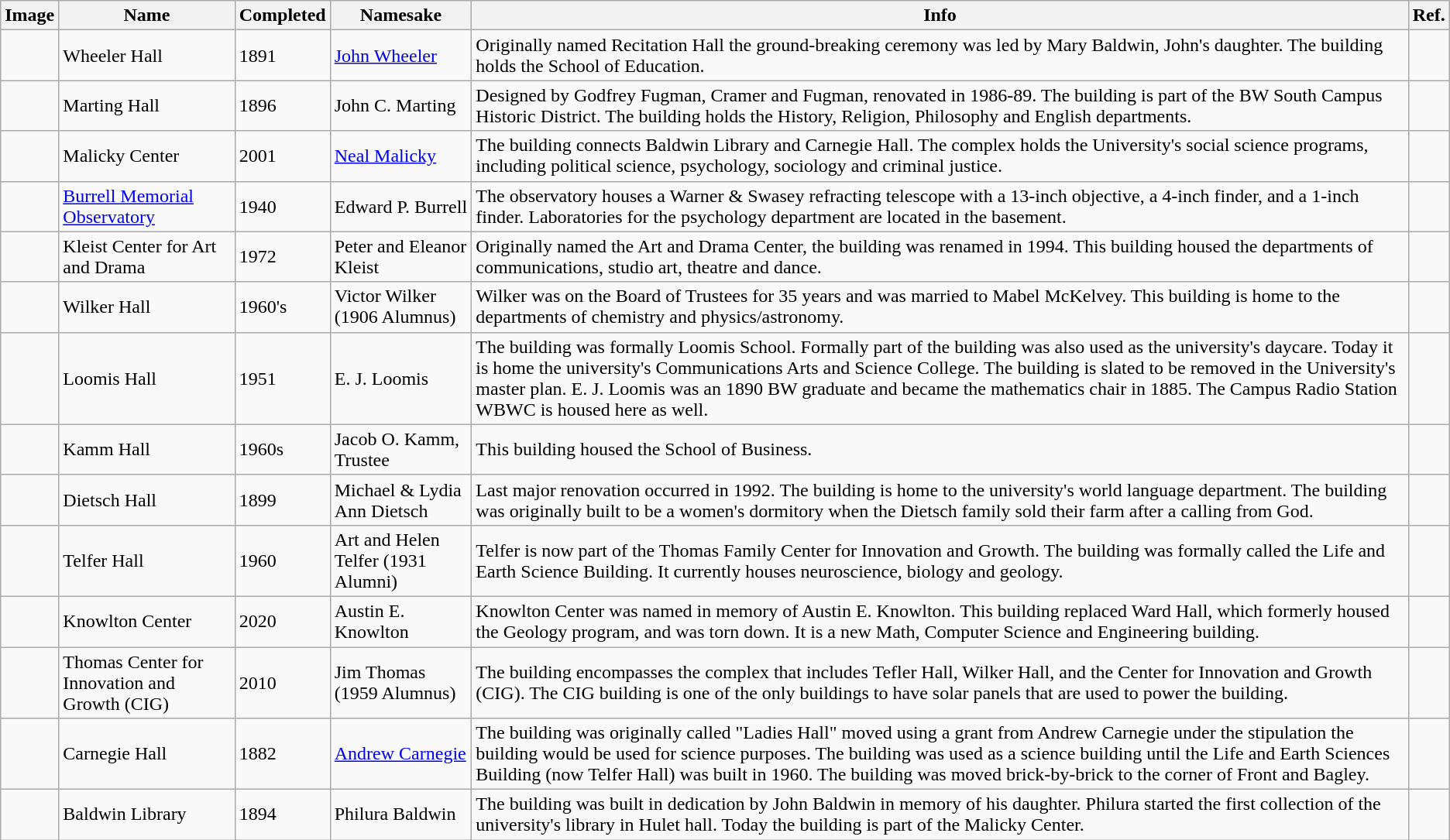<table class="wikitable sortable">
<tr>
<th class="unsortable">Image</th>
<th>Name</th>
<th>Completed</th>
<th>Namesake</th>
<th>Info</th>
<th>Ref.</th>
</tr>
<tr>
<td></td>
<td>Wheeler Hall</td>
<td>1891</td>
<td><a href='#'>John Wheeler</a></td>
<td>Originally named Recitation Hall the ground-breaking ceremony was led by Mary Baldwin, John's daughter. The building holds the School of Education.</td>
<td></td>
</tr>
<tr>
<td></td>
<td>Marting Hall</td>
<td>1896</td>
<td>John C. Marting</td>
<td>Designed by Godfrey Fugman, Cramer and Fugman, renovated in 1986-89. The building is part of the BW South Campus Historic District. The building holds the History, Religion, Philosophy and English departments.</td>
<td></td>
</tr>
<tr>
<td></td>
<td>Malicky Center</td>
<td>2001</td>
<td><a href='#'>Neal Malicky</a></td>
<td>The building connects Baldwin Library and Carnegie Hall. The complex holds the University's social science programs, including political science, psychology, sociology and criminal justice.</td>
<td></td>
</tr>
<tr>
<td></td>
<td><a href='#'>Burrell Memorial Observatory</a></td>
<td>1940</td>
<td>Edward P. Burrell</td>
<td>The observatory houses a Warner & Swasey refracting telescope with a 13-inch objective, a 4-inch finder, and a 1-inch finder.  Laboratories for the psychology department are located in the basement.</td>
<td></td>
</tr>
<tr>
<td></td>
<td>Kleist Center for Art and Drama</td>
<td>1972</td>
<td>Peter and Eleanor Kleist</td>
<td>Originally named the Art and Drama Center, the building was renamed in 1994.  This building housed the departments of communications, studio art, theatre and dance.</td>
<td></td>
</tr>
<tr>
<td></td>
<td>Wilker Hall</td>
<td>1960's</td>
<td>Victor Wilker (1906 Alumnus)</td>
<td>Wilker was on the Board of Trustees for 35 years and was married to Mabel McKelvey. This building is home to the departments of chemistry and physics/astronomy.</td>
<td></td>
</tr>
<tr>
<td></td>
<td>Loomis Hall</td>
<td>1951</td>
<td>E. J. Loomis</td>
<td>The building was formally Loomis School. Formally part of the building was also used as the university's daycare. Today it is home the university's Communications Arts and Science College. The building is slated to be removed in the University's master plan. E. J. Loomis was an 1890 BW graduate and became the mathematics chair in 1885.  The Campus Radio Station WBWC is housed here as well.</td>
<td></td>
</tr>
<tr>
<td></td>
<td>Kamm Hall</td>
<td>1960s</td>
<td>Jacob O. Kamm, Trustee</td>
<td>This building housed the School of Business.</td>
<td></td>
</tr>
<tr>
<td></td>
<td>Dietsch Hall</td>
<td>1899</td>
<td>Michael & Lydia Ann Dietsch</td>
<td>Last major renovation occurred in 1992. The building is home to the university's  world language department. The building was originally built to be a women's dormitory when the Dietsch family sold their farm after a calling from God.</td>
<td></td>
</tr>
<tr>
<td></td>
<td>Telfer Hall</td>
<td>1960</td>
<td>Art and Helen Telfer (1931 Alumni)</td>
<td>Telfer is now part of the Thomas Family Center for Innovation and Growth. The building was formally called the Life and Earth Science Building.  It currently houses neuroscience, biology and geology.</td>
<td></td>
</tr>
<tr>
<td></td>
<td>Knowlton Center</td>
<td>2020</td>
<td>Austin E. Knowlton</td>
<td>Knowlton Center was named in memory of Austin E. Knowlton. This building replaced Ward Hall, which formerly housed the Geology program, and was torn down. It is a new Math, Computer Science and Engineering building.</td>
<td></td>
</tr>
<tr>
<td></td>
<td>Thomas Center for Innovation and Growth (CIG)</td>
<td>2010</td>
<td>Jim Thomas (1959 Alumnus)</td>
<td>The building encompasses the complex that includes Tefler Hall, Wilker Hall, and the Center for Innovation and Growth (CIG). The CIG building is one of the only buildings to have solar panels that are used to power the building.</td>
<td></td>
</tr>
<tr>
<td></td>
<td>Carnegie Hall</td>
<td>1882</td>
<td><a href='#'>Andrew Carnegie</a></td>
<td>The building was originally called "Ladies Hall" moved using a grant from Andrew Carnegie under the stipulation the building would be used for science purposes. The building was used as a science building until the Life and Earth Sciences Building (now Telfer Hall) was built in 1960. The building was moved brick-by-brick to the corner of Front and Bagley.</td>
<td></td>
</tr>
<tr>
<td></td>
<td>Baldwin Library</td>
<td>1894</td>
<td>Philura Baldwin</td>
<td>The building was built in dedication by John Baldwin in memory of his daughter. Philura started the first collection of the university's library in Hulet hall. Today the building is part of the Malicky Center.</td>
<td></td>
</tr>
</table>
